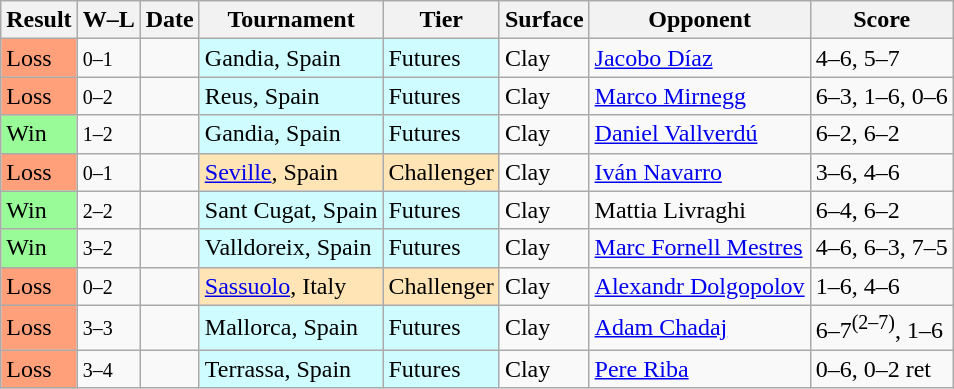<table class="sortable wikitable">
<tr>
<th>Result</th>
<th class="unsortable">W–L</th>
<th>Date</th>
<th>Tournament</th>
<th>Tier</th>
<th>Surface</th>
<th>Opponent</th>
<th class="unsortable">Score</th>
</tr>
<tr>
<td bgcolor=ffa07a>Loss</td>
<td><small>0–1</small></td>
<td></td>
<td bgcolor=cffcff>Gandia, Spain</td>
<td bgcolor=cffcff>Futures</td>
<td>Clay</td>
<td> <a href='#'>Jacobo Díaz</a></td>
<td>4–6, 5–7</td>
</tr>
<tr>
<td bgcolor=ffa07a>Loss</td>
<td><small>0–2</small></td>
<td></td>
<td bgcolor=cffcff>Reus, Spain</td>
<td bgcolor=cffcff>Futures</td>
<td>Clay</td>
<td> <a href='#'>Marco Mirnegg</a></td>
<td>6–3, 1–6, 0–6</td>
</tr>
<tr>
<td bgcolor=98fb98>Win</td>
<td><small>1–2</small></td>
<td></td>
<td bgcolor=cffcff>Gandia, Spain</td>
<td bgcolor=cffcff>Futures</td>
<td>Clay</td>
<td> <a href='#'>Daniel Vallverdú</a></td>
<td>6–2, 6–2</td>
</tr>
<tr>
<td bgcolor=ffa07a>Loss</td>
<td><small>0–1</small></td>
<td></td>
<td bgcolor=moccasin><a href='#'>Seville</a>, Spain</td>
<td bgcolor=moccasin>Challenger</td>
<td>Clay</td>
<td> <a href='#'>Iván Navarro</a></td>
<td>3–6, 4–6</td>
</tr>
<tr>
<td bgcolor=98fb98>Win</td>
<td><small>2–2</small></td>
<td></td>
<td bgcolor=cffcff>Sant Cugat, Spain</td>
<td bgcolor=cffcff>Futures</td>
<td>Clay</td>
<td> Mattia Livraghi</td>
<td>6–4, 6–2</td>
</tr>
<tr>
<td bgcolor=98fb98>Win</td>
<td><small>3–2</small></td>
<td></td>
<td bgcolor=cffcff>Valldoreix, Spain</td>
<td bgcolor=cffcff>Futures</td>
<td>Clay</td>
<td> <a href='#'>Marc Fornell Mestres</a></td>
<td>4–6, 6–3, 7–5</td>
</tr>
<tr>
<td bgcolor=ffa07a>Loss</td>
<td><small>0–2</small></td>
<td></td>
<td bgcolor=moccasin><a href='#'>Sassuolo</a>, Italy</td>
<td bgcolor=moccasin>Challenger</td>
<td>Clay</td>
<td> <a href='#'>Alexandr Dolgopolov</a></td>
<td>1–6, 4–6</td>
</tr>
<tr>
<td bgcolor=ffa07a>Loss</td>
<td><small>3–3</small></td>
<td></td>
<td bgcolor=cffcff>Mallorca, Spain</td>
<td bgcolor=cffcff>Futures</td>
<td>Clay</td>
<td> <a href='#'>Adam Chadaj</a></td>
<td>6–7<sup>(2–7)</sup>, 1–6</td>
</tr>
<tr>
<td bgcolor=ffa07a>Loss</td>
<td><small>3–4</small></td>
<td></td>
<td bgcolor=cffcff>Terrassa, Spain</td>
<td bgcolor=cffcff>Futures</td>
<td>Clay</td>
<td> <a href='#'>Pere Riba</a></td>
<td>0–6, 0–2 ret</td>
</tr>
</table>
